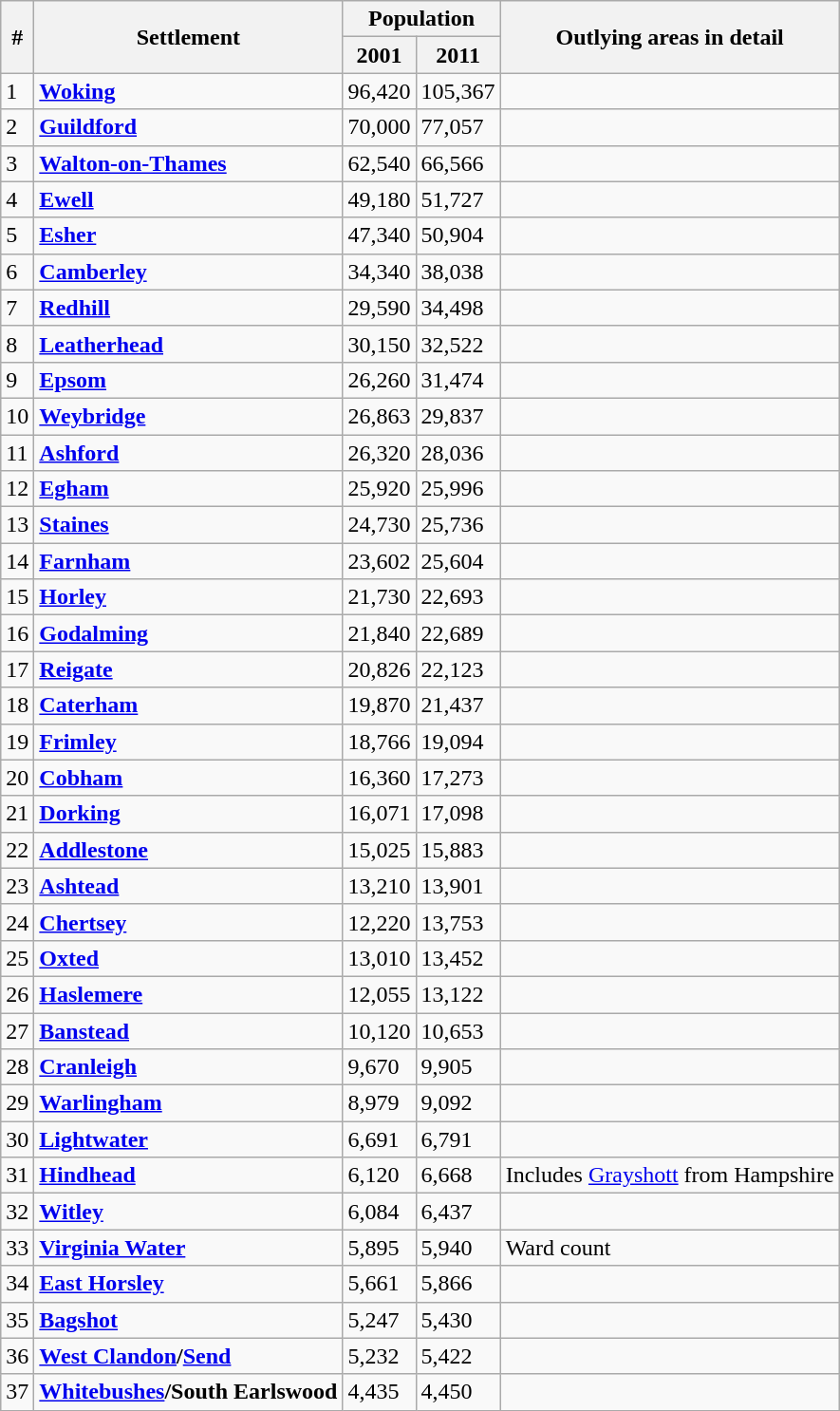<table class="wikitable sortable">
<tr>
<th rowspan="2">#</th>
<th rowspan="2">Settlement</th>
<th colspan="2">Population<strong></strong></th>
<th rowspan="2">Outlying areas in detail</th>
</tr>
<tr>
<th>2001</th>
<th>2011</th>
</tr>
<tr>
<td>1</td>
<td><strong><a href='#'>Woking</a></strong></td>
<td>96,420</td>
<td>105,367</td>
<td></td>
</tr>
<tr>
<td>2</td>
<td><strong><a href='#'>Guildford</a></strong></td>
<td>70,000</td>
<td>77,057</td>
<td></td>
</tr>
<tr>
<td>3</td>
<td><strong><a href='#'>Walton-on-Thames</a></strong></td>
<td>62,540</td>
<td>66,566</td>
<td></td>
</tr>
<tr>
<td>4</td>
<td><strong><a href='#'>Ewell</a></strong></td>
<td>49,180</td>
<td>51,727</td>
<td></td>
</tr>
<tr>
<td>5</td>
<td><strong><a href='#'>Esher</a></strong></td>
<td>47,340</td>
<td>50,904</td>
<td></td>
</tr>
<tr>
<td>6</td>
<td><strong><a href='#'>Camberley</a></strong></td>
<td>34,340</td>
<td>38,038</td>
<td></td>
</tr>
<tr>
<td>7</td>
<td><strong><a href='#'>Redhill</a></strong></td>
<td>29,590</td>
<td>34,498</td>
<td></td>
</tr>
<tr>
<td>8</td>
<td><strong><a href='#'>Leatherhead</a></strong></td>
<td>30,150</td>
<td>32,522</td>
<td></td>
</tr>
<tr>
<td>9</td>
<td><strong><a href='#'>Epsom</a></strong></td>
<td>26,260</td>
<td>31,474</td>
<td></td>
</tr>
<tr>
<td>10</td>
<td><strong><a href='#'>Weybridge</a></strong></td>
<td>26,863</td>
<td>29,837</td>
<td></td>
</tr>
<tr>
<td>11</td>
<td><strong><a href='#'>Ashford</a></strong></td>
<td>26,320</td>
<td>28,036</td>
<td></td>
</tr>
<tr>
<td>12</td>
<td><strong><a href='#'>Egham</a></strong></td>
<td>25,920</td>
<td>25,996</td>
<td></td>
</tr>
<tr>
<td>13</td>
<td><strong><a href='#'>Staines</a></strong></td>
<td>24,730</td>
<td>25,736</td>
<td></td>
</tr>
<tr>
<td>14</td>
<td><strong><a href='#'>Farnham</a></strong></td>
<td>23,602</td>
<td>25,604</td>
<td></td>
</tr>
<tr>
<td>15</td>
<td><strong><a href='#'>Horley</a></strong></td>
<td>21,730</td>
<td>22,693</td>
<td></td>
</tr>
<tr>
<td>16</td>
<td><strong><a href='#'>Godalming</a></strong></td>
<td>21,840</td>
<td>22,689</td>
<td></td>
</tr>
<tr>
<td>17</td>
<td><strong><a href='#'>Reigate</a></strong></td>
<td>20,826</td>
<td>22,123</td>
<td></td>
</tr>
<tr>
<td>18</td>
<td><strong><a href='#'>Caterham</a></strong></td>
<td>19,870</td>
<td>21,437</td>
<td></td>
</tr>
<tr>
<td>19</td>
<td><strong><a href='#'>Frimley</a></strong></td>
<td>18,766</td>
<td>19,094</td>
<td></td>
</tr>
<tr>
<td>20</td>
<td><strong><a href='#'>Cobham</a></strong></td>
<td>16,360</td>
<td>17,273</td>
<td></td>
</tr>
<tr>
<td>21</td>
<td><strong><a href='#'>Dorking</a></strong></td>
<td>16,071</td>
<td>17,098</td>
<td></td>
</tr>
<tr>
<td>22</td>
<td><strong><a href='#'>Addlestone</a></strong></td>
<td>15,025</td>
<td>15,883</td>
<td></td>
</tr>
<tr>
<td>23</td>
<td><strong><a href='#'>Ashtead</a></strong></td>
<td>13,210</td>
<td>13,901</td>
<td></td>
</tr>
<tr>
<td>24</td>
<td><strong><a href='#'>Chertsey</a></strong></td>
<td>12,220</td>
<td>13,753</td>
<td></td>
</tr>
<tr>
<td>25</td>
<td><strong><a href='#'>Oxted</a></strong></td>
<td>13,010</td>
<td>13,452</td>
<td></td>
</tr>
<tr>
<td>26</td>
<td><strong><a href='#'>Haslemere</a></strong></td>
<td>12,055</td>
<td>13,122</td>
<td></td>
</tr>
<tr>
<td>27</td>
<td><strong><a href='#'>Banstead</a></strong></td>
<td>10,120</td>
<td>10,653</td>
<td></td>
</tr>
<tr>
<td>28</td>
<td><strong><a href='#'>Cranleigh</a></strong></td>
<td>9,670</td>
<td>9,905</td>
<td></td>
</tr>
<tr>
<td>29</td>
<td><strong><a href='#'>Warlingham</a></strong></td>
<td>8,979</td>
<td>9,092</td>
<td></td>
</tr>
<tr>
<td>30</td>
<td><strong><a href='#'>Lightwater</a></strong></td>
<td>6,691</td>
<td>6,791</td>
<td></td>
</tr>
<tr>
<td>31</td>
<td><strong><a href='#'>Hindhead</a></strong></td>
<td>6,120</td>
<td>6,668</td>
<td>Includes <a href='#'>Grayshott</a> from Hampshire</td>
</tr>
<tr>
<td>32</td>
<td><strong><a href='#'>Witley</a></strong></td>
<td>6,084</td>
<td>6,437</td>
<td></td>
</tr>
<tr>
<td>33</td>
<td><strong><a href='#'>Virginia Water</a></strong></td>
<td>5,895</td>
<td>5,940</td>
<td>Ward count</td>
</tr>
<tr>
<td>34</td>
<td><strong><a href='#'>East Horsley</a></strong></td>
<td>5,661</td>
<td>5,866</td>
<td></td>
</tr>
<tr>
<td>35</td>
<td><strong><a href='#'>Bagshot</a></strong></td>
<td>5,247</td>
<td>5,430</td>
<td></td>
</tr>
<tr>
<td>36</td>
<td><strong><a href='#'>West Clandon</a>/<a href='#'>Send</a></strong></td>
<td>5,232</td>
<td>5,422</td>
<td></td>
</tr>
<tr>
<td>37</td>
<td><strong><a href='#'>Whitebushes</a>/South Earlswood</strong></td>
<td>4,435</td>
<td>4,450</td>
<td></td>
</tr>
</table>
